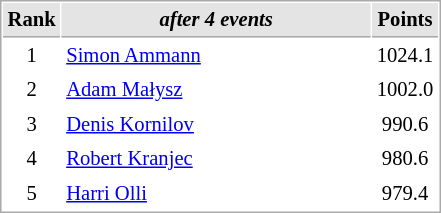<table cellspacing="1" cellpadding="3" style="border:1px solid #aaa; font-size:86%;">
<tr style="background:#e4e4e4;">
<th style="border-bottom:1px solid #aaa; width:10px;">Rank</th>
<th style="border-bottom:1px solid #aaa; width:200px;"><em>after 4 events</em></th>
<th style="border-bottom:1px solid #aaa; width:20px;">Points</th>
</tr>
<tr>
<td align=center>1</td>
<td> <a href='#'>Simon Ammann</a></td>
<td align=center>1024.1</td>
</tr>
<tr>
<td align=center>2</td>
<td> <a href='#'>Adam Małysz</a></td>
<td align=center>1002.0</td>
</tr>
<tr>
<td align=center>3</td>
<td> <a href='#'>Denis Kornilov</a></td>
<td align=center>990.6</td>
</tr>
<tr>
<td align=center>4</td>
<td> <a href='#'>Robert Kranjec</a></td>
<td align=center>980.6</td>
</tr>
<tr>
<td align=center>5</td>
<td> <a href='#'>Harri Olli</a></td>
<td align=center>979.4</td>
</tr>
</table>
